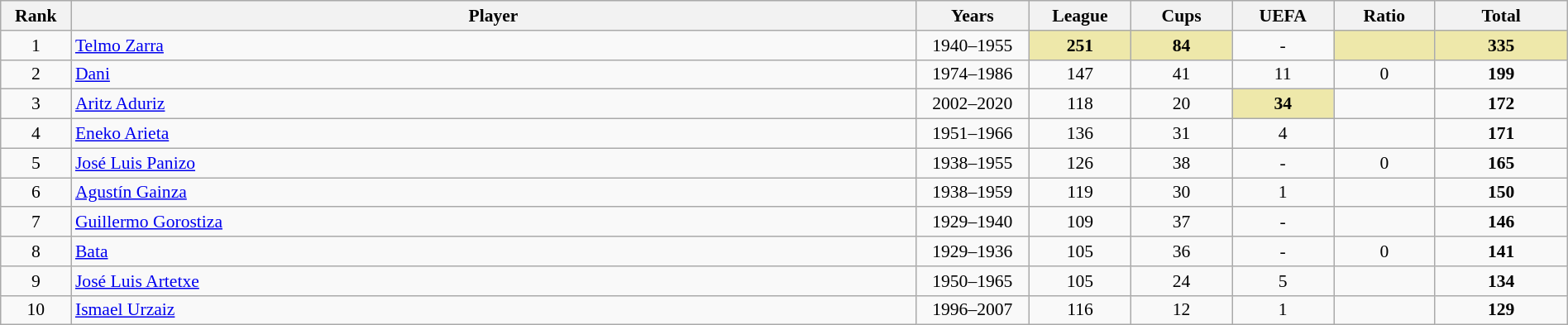<table class="wikitable sortable" style="background: #f9f9f9; width:100%; border-collapse: collapse; font-size: 90%; text-align:center">
<tr>
<th scope=col width="50px">Rank</th>
<th scope=col class=unsortable>Player</th>
<th scope=col width="85px">Years</th>
<th scope=col width="75px">League</th>
<th scope=col width="75px">Cups</th>
<th scope=col width="75px">UEFA</th>
<th scope=col width="75px">Ratio</th>
<th scope=col width="100px">Total</th>
</tr>
<tr>
<td>1</td>
<td align="left"> <a href='#'>Telmo Zarra</a></td>
<td>1940–1955</td>
<td bgcolor=EEE8AA><strong>251</strong></td>
<td bgcolor=EEE8AA><strong>84</strong></td>
<td>-</td>
<td bgcolor="EEE8AA"><strong></strong></td>
<td bgcolor=EEE8AA><strong>335</strong></td>
</tr>
<tr>
<td>2</td>
<td align="left"> <a href='#'>Dani</a></td>
<td>1974–1986</td>
<td>147</td>
<td>41</td>
<td>11</td>
<td>0</td>
<td><strong>199</strong></td>
</tr>
<tr>
<td>3</td>
<td align="left"> <a href='#'>Aritz Aduriz</a></td>
<td>2002–2020</td>
<td>118</td>
<td>20</td>
<td bgcolor="EEE8AA"><strong>34</strong></td>
<td></td>
<td><strong>172</strong></td>
</tr>
<tr>
<td>4</td>
<td align="left"> <a href='#'>Eneko Arieta</a></td>
<td>1951–1966</td>
<td>136</td>
<td>31</td>
<td>4</td>
<td></td>
<td><strong>171</strong></td>
</tr>
<tr>
<td>5</td>
<td align="left"> <a href='#'>José Luis Panizo</a></td>
<td>1938–1955</td>
<td>126</td>
<td>38</td>
<td>-</td>
<td>0</td>
<td><strong>165</strong></td>
</tr>
<tr>
<td>6</td>
<td align="left"> <a href='#'>Agustín Gainza</a></td>
<td>1938–1959</td>
<td>119</td>
<td>30</td>
<td>1</td>
<td></td>
<td><strong>150</strong></td>
</tr>
<tr>
<td>7</td>
<td align="left"> <a href='#'>Guillermo Gorostiza</a></td>
<td>1929–1940</td>
<td>109</td>
<td>37</td>
<td>-</td>
<td></td>
<td><strong>146</strong></td>
</tr>
<tr>
<td>8</td>
<td align="left"> <a href='#'>Bata</a></td>
<td>1929–1936</td>
<td>105</td>
<td>36</td>
<td>-</td>
<td>0</td>
<td><strong>141</strong></td>
</tr>
<tr>
<td>9</td>
<td align="left"> <a href='#'>José Luis Artetxe</a></td>
<td>1950–1965</td>
<td>105</td>
<td>24</td>
<td>5</td>
<td></td>
<td><strong>134</strong></td>
</tr>
<tr>
<td>10</td>
<td align="left"> <a href='#'>Ismael Urzaiz</a></td>
<td>1996–2007</td>
<td>116</td>
<td>12</td>
<td>1</td>
<td></td>
<td><strong>129</strong></td>
</tr>
</table>
